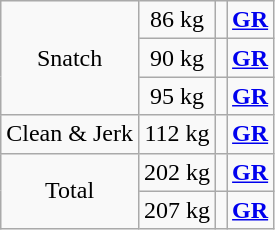<table class = "wikitable" style="text-align:center;">
<tr>
<td rowspan=3>Snatch</td>
<td>86 kg</td>
<td align=left></td>
<td><strong><a href='#'>GR</a></strong></td>
</tr>
<tr>
<td>90 kg</td>
<td align=left></td>
<td><strong><a href='#'>GR</a></strong></td>
</tr>
<tr>
<td>95 kg</td>
<td align=left></td>
<td><strong><a href='#'>GR</a></strong></td>
</tr>
<tr>
<td>Clean & Jerk</td>
<td>112 kg</td>
<td align=left></td>
<td><strong><a href='#'>GR</a></strong></td>
</tr>
<tr>
<td rowspan=2>Total</td>
<td>202 kg</td>
<td align=left></td>
<td><strong><a href='#'>GR</a></strong></td>
</tr>
<tr>
<td>207 kg</td>
<td align=left></td>
<td><strong><a href='#'>GR</a></strong></td>
</tr>
</table>
